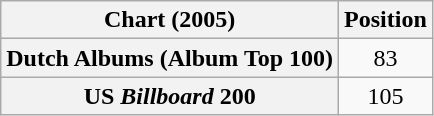<table class="wikitable sortable plainrowheaders" style="text-align:center">
<tr>
<th scope="col">Chart (2005)</th>
<th scope="col">Position</th>
</tr>
<tr>
<th scope="row">Dutch Albums (Album Top 100)</th>
<td>83</td>
</tr>
<tr>
<th scope="row">US <em>Billboard</em> 200</th>
<td>105</td>
</tr>
</table>
